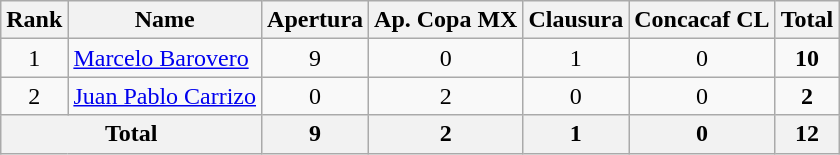<table class="wikitable" style="text-align: center">
<tr>
<th>Rank</th>
<th>Name</th>
<th>Apertura</th>
<th>Ap. Copa MX</th>
<th>Clausura</th>
<th>Concacaf CL</th>
<th>Total</th>
</tr>
<tr>
<td>1</td>
<td align=left> <a href='#'>Marcelo Barovero</a></td>
<td>9</td>
<td>0</td>
<td>1</td>
<td>0</td>
<td><strong>10</strong></td>
</tr>
<tr>
<td>2</td>
<td align=left> <a href='#'>Juan Pablo Carrizo</a></td>
<td>0</td>
<td>2</td>
<td>0</td>
<td>0</td>
<td><strong>2</strong></td>
</tr>
<tr>
<th colspan=2>Total</th>
<th>9</th>
<th>2</th>
<th>1</th>
<th>0</th>
<th>12</th>
</tr>
</table>
